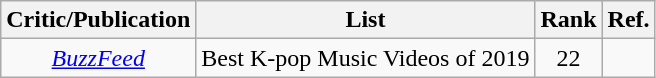<table class="sortable wikitable" style="text-align:center;">
<tr>
<th>Critic/Publication</th>
<th>List</th>
<th>Rank</th>
<th>Ref.</th>
</tr>
<tr>
<td><em><a href='#'>BuzzFeed</a></em></td>
<td>Best K-pop Music Videos of 2019</td>
<td>22</td>
<td></td>
</tr>
</table>
